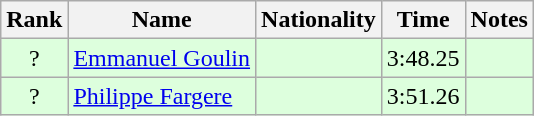<table class="wikitable sortable" style="text-align:center">
<tr>
<th>Rank</th>
<th>Name</th>
<th>Nationality</th>
<th>Time</th>
<th>Notes</th>
</tr>
<tr bgcolor=ddffdd>
<td>?</td>
<td align=left><a href='#'>Emmanuel Goulin</a></td>
<td align=left></td>
<td>3:48.25</td>
<td></td>
</tr>
<tr bgcolor=ddffdd>
<td>?</td>
<td align=left><a href='#'>Philippe Fargere</a></td>
<td align=left></td>
<td>3:51.26</td>
<td></td>
</tr>
</table>
